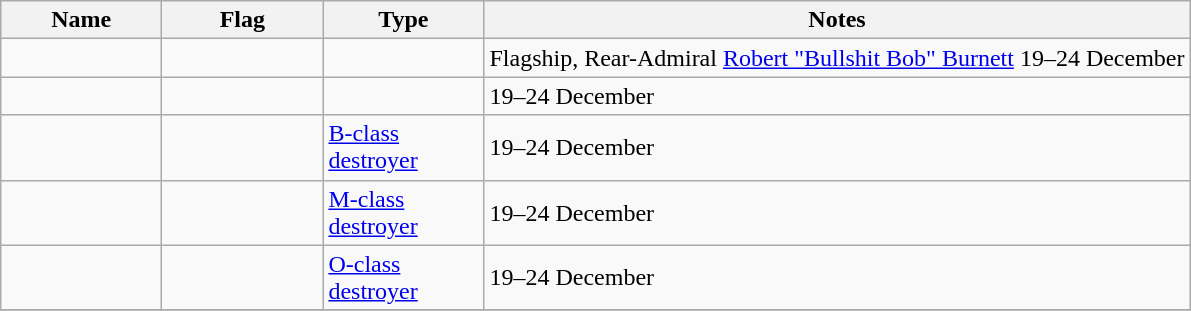<table class="wikitable sortable">
<tr>
<th scope="col" width="100px">Name</th>
<th scope="col" width="100px">Flag</th>
<th scope="col" width="100px">Type</th>
<th>Notes</th>
</tr>
<tr>
<td align="left"></td>
<td align="left"></td>
<td align="left"></td>
<td align="left">Flagship, Rear-Admiral <a href='#'>Robert "Bullshit Bob" Burnett</a> 19–24 December</td>
</tr>
<tr>
<td align="left"></td>
<td align="left"></td>
<td align="left"></td>
<td align="left">19–24 December</td>
</tr>
<tr>
<td align="left"></td>
<td align="left"></td>
<td align="left"><a href='#'>B-class destroyer</a></td>
<td align="left">19–24 December</td>
</tr>
<tr>
<td align="left"></td>
<td align="left"></td>
<td align="left"><a href='#'>M-class destroyer</a></td>
<td align="left">19–24 December</td>
</tr>
<tr>
<td align="left"></td>
<td align="left"></td>
<td align="left"><a href='#'>O-class destroyer</a></td>
<td align="left">19–24 December</td>
</tr>
<tr>
</tr>
</table>
